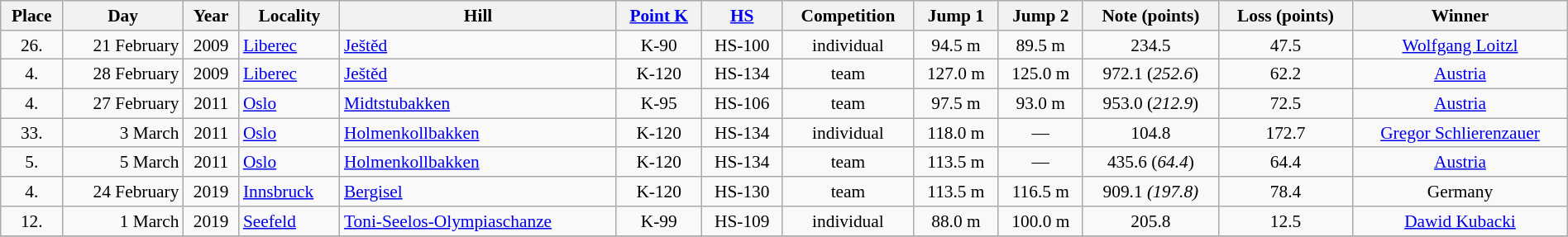<table width=100% class=wikitable style="font-size: 89%; text-align:center">
<tr>
<th>Place</th>
<th>Day</th>
<th>Year</th>
<th>Locality</th>
<th>Hill</th>
<th><a href='#'>Point K</a></th>
<th><a href='#'>HS</a></th>
<th>Competition</th>
<th>Jump 1</th>
<th>Jump 2</th>
<th>Note (points)</th>
<th>Loss (points)</th>
<th>Winner</th>
</tr>
<tr>
<td>26.</td>
<td align=right>21 February</td>
<td>2009</td>
<td align=left><a href='#'>Liberec</a></td>
<td align=left><a href='#'>Ještěd</a></td>
<td>K-90</td>
<td>HS-100</td>
<td>individual</td>
<td>94.5 m</td>
<td>89.5 m</td>
<td>234.5</td>
<td>47.5</td>
<td><a href='#'>Wolfgang Loitzl</a></td>
</tr>
<tr>
<td>4.</td>
<td align=right>28 February</td>
<td>2009</td>
<td align=left><a href='#'>Liberec</a></td>
<td align=left><a href='#'>Ještěd</a></td>
<td>K-120</td>
<td>HS-134</td>
<td>team</td>
<td>127.0 m</td>
<td>125.0 m</td>
<td>972.1 (<em>252.6</em>)</td>
<td>62.2</td>
<td><a href='#'>Austria</a></td>
</tr>
<tr>
<td>4.</td>
<td align=right>27 February</td>
<td>2011</td>
<td align=left><a href='#'>Oslo</a></td>
<td align=left><a href='#'>Midtstubakken</a></td>
<td>K-95</td>
<td>HS-106</td>
<td>team</td>
<td>97.5 m</td>
<td>93.0 m</td>
<td>953.0 (<em>212.9</em>)</td>
<td>72.5</td>
<td><a href='#'>Austria</a></td>
</tr>
<tr>
<td>33.</td>
<td align=right>3 March</td>
<td>2011</td>
<td align=left><a href='#'>Oslo</a></td>
<td align=left><a href='#'>Holmenkollbakken</a></td>
<td>K-120</td>
<td>HS-134</td>
<td>individual</td>
<td>118.0 m</td>
<td colspan=1>—</td>
<td>104.8</td>
<td>172.7</td>
<td><a href='#'>Gregor Schlierenzauer</a></td>
</tr>
<tr>
<td>5.</td>
<td align=right>5 March</td>
<td>2011</td>
<td align=left><a href='#'>Oslo</a></td>
<td align=left><a href='#'>Holmenkollbakken</a></td>
<td>K-120</td>
<td>HS-134</td>
<td>team</td>
<td>113.5 m</td>
<td colspan=1>—</td>
<td>435.6 (<em>64.4</em>)</td>
<td>64.4</td>
<td><a href='#'>Austria</a></td>
</tr>
<tr>
<td>4.</td>
<td align=right>24 February</td>
<td>2019</td>
<td align=left><a href='#'>Innsbruck</a></td>
<td align=left><a href='#'>Bergisel</a></td>
<td>K-120</td>
<td>HS-130</td>
<td>team</td>
<td>113.5 m</td>
<td>116.5 m</td>
<td>909.1 <em>(197.8)</em></td>
<td>78.4</td>
<td>Germany</td>
</tr>
<tr>
<td>12.</td>
<td align=right>1 March</td>
<td>2019</td>
<td align=left><a href='#'>Seefeld</a></td>
<td align=left><a href='#'>Toni-Seelos-Olympiaschanze</a></td>
<td>K-99</td>
<td>HS-109</td>
<td>individual</td>
<td>88.0 m</td>
<td>100.0 m</td>
<td>205.8</td>
<td>12.5</td>
<td><a href='#'>Dawid Kubacki</a></td>
</tr>
<tr>
</tr>
</table>
